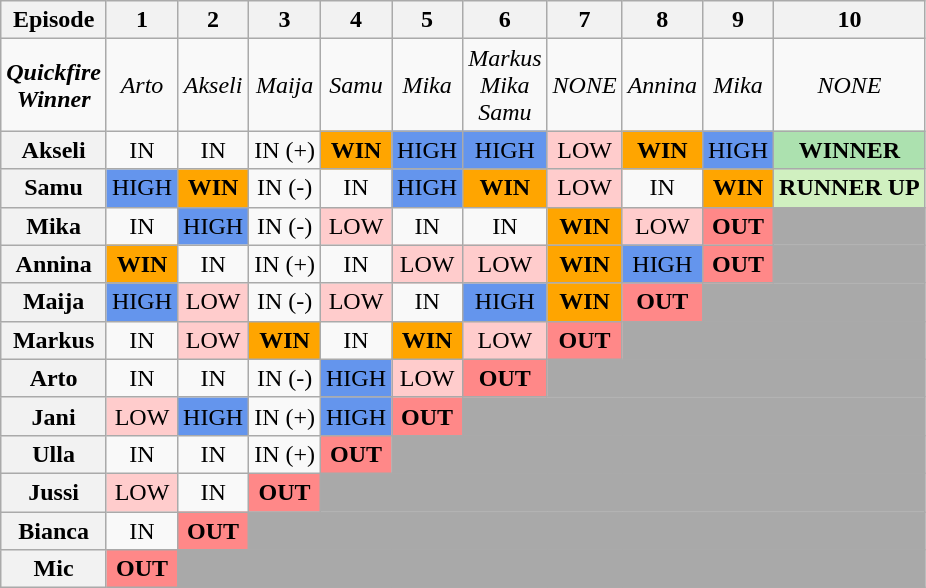<table class="wikitable" style="text-align:center" align="center">
<tr>
<th>Episode</th>
<th>1</th>
<th>2</th>
<th>3 </th>
<th>4</th>
<th>5</th>
<th>6</th>
<th>7 </th>
<th>8</th>
<th>9</th>
<th>10</th>
</tr>
<tr>
<td><strong><em>Quickfire</em></strong><br> <strong><em>Winner</em></strong></td>
<td><em>Arto</em></td>
<td><em>Akseli</em></td>
<td><em>Maija</em></td>
<td><em>Samu</em></td>
<td><em>Mika</em></td>
<td><em>Markus</em><br><em>Mika</em><br><em>Samu</em></td>
<td><em>NONE</em></td>
<td><em>Annina</em></td>
<td><em>Mika</em></td>
<td><em>NONE</em></td>
</tr>
<tr byron>
<th>Akseli</th>
<td>IN</td>
<td>IN</td>
<td>IN (+)</td>
<td style="background:orange;"><strong>WIN</strong></td>
<td style="background:cornflowerblue;">HIGH</td>
<td style="background:cornflowerblue;">HIGH</td>
<td style="background:#FFCCCC;">LOW</td>
<td style="background:orange;"><strong>WIN</strong></td>
<td style="background:cornflowerblue;">HIGH</td>
<td style="background:#ACE1AF;"><strong>WINNER</strong></td>
</tr>
<tr>
<th>Samu</th>
<td style="background:cornflowerblue;">HIGH</td>
<td style="background:orange;"><strong>WIN</strong></td>
<td>IN (-)</td>
<td>IN</td>
<td style="background:cornflowerblue;">HIGH</td>
<td style="background:orange;"><strong>WIN</strong></td>
<td style="background:#FFCCCC;">LOW</td>
<td>IN</td>
<td style="background:orange;"><strong>WIN</strong></td>
<td style="background:#D0F0C0;"><strong>RUNNER UP</strong></td>
</tr>
<tr>
<th>Mika</th>
<td>IN</td>
<td style="background:cornflowerblue;">HIGH</td>
<td>IN (-)</td>
<td style="background:#FFCCCC;">LOW</td>
<td>IN</td>
<td>IN</td>
<td style="background:orange;"><strong>WIN</strong> </td>
<td style="background:#FFCCCC;">LOW</td>
<td style="background:#FF8888;"><strong>OUT</strong></td>
<td bgcolor="darkgray" colspan=2></td>
</tr>
<tr>
<th>Annina</th>
<td style="background:orange;"><strong>WIN</strong></td>
<td>IN</td>
<td>IN (+)</td>
<td>IN</td>
<td style="background:#FFCCCC;">LOW</td>
<td style="background:#FFCCCC;">LOW</td>
<td style="background:orange;"><strong>WIN</strong> </td>
<td style="background:cornflowerblue;">HIGH</td>
<td style="background:#FF8888;"><strong>OUT</strong></td>
<td bgcolor="darkgray" colspan=2></td>
</tr>
<tr>
<th>Maija</th>
<td style="background:cornflowerblue;">HIGH</td>
<td style="background:#FFCCCC;">LOW</td>
<td>IN (-)</td>
<td style="background:#FFCCCC;">LOW</td>
<td>IN</td>
<td style="background:cornflowerblue;">HIGH</td>
<td style="background:orange;"><strong>WIN</strong> </td>
<td style="background:#FF8888;"><strong>OUT</strong></td>
<td bgcolor="darkgray" colspan=3></td>
</tr>
<tr>
<th>Markus</th>
<td>IN</td>
<td style="background:#FFCCCC;">LOW</td>
<td style="background:orange;"><strong>WIN</strong></td>
<td>IN</td>
<td style="background:orange;"><strong>WIN</strong></td>
<td style="background:#FFCCCC;">LOW</td>
<td style="background:#FF8888;"><strong>OUT</strong></td>
<td bgcolor="darkgray" colspan=4></td>
</tr>
<tr>
<th>Arto</th>
<td>IN</td>
<td>IN</td>
<td>IN (-)</td>
<td style="background:cornflowerblue;">HIGH</td>
<td style="background:#FFCCCC;">LOW</td>
<td style="background:#FF8888;"><strong>OUT</strong></td>
<td bgcolor="darkgray" colspan=5></td>
</tr>
<tr>
<th>Jani</th>
<td style="background:#FFCCCC;">LOW</td>
<td style="background:cornflowerblue;">HIGH</td>
<td>IN (+)</td>
<td style="background:cornflowerblue;">HIGH</td>
<td style="background:#FF8888;"><strong>OUT</strong></td>
<td bgcolor="darkgray" colspan=6></td>
</tr>
<tr>
<th>Ulla</th>
<td>IN</td>
<td>IN</td>
<td>IN (+)</td>
<td style="background:#FF8888;"><strong>OUT</strong></td>
<td bgcolor="darkgray" colspan=7></td>
</tr>
<tr>
<th>Jussi</th>
<td style="background:#FFCCCC;">LOW</td>
<td>IN</td>
<td style="background:#FF8888;"><strong>OUT</strong></td>
<td bgcolor="darkgray" colspan=8></td>
</tr>
<tr>
<th>Bianca</th>
<td>IN</td>
<td style="background:#FF8888;"><strong>OUT</strong></td>
<td bgcolor="darkgray" colspan=9></td>
</tr>
<tr>
<th>Mic</th>
<td style="background:#FF8888;"><strong>OUT</strong></td>
<td bgcolor="darkgray" colspan=10></td>
</tr>
</table>
